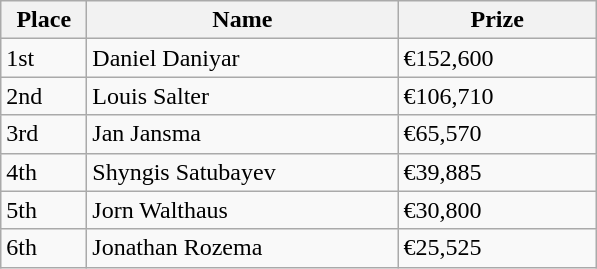<table class="wikitable">
<tr>
<th style="width:50px;">Place</th>
<th style="width:200px;">Name</th>
<th style="width:125px;">Prize</th>
</tr>
<tr>
<td>1st</td>
<td> Daniel Daniyar</td>
<td>€152,600</td>
</tr>
<tr>
<td>2nd</td>
<td> Louis Salter</td>
<td>€106,710</td>
</tr>
<tr>
<td>3rd</td>
<td> Jan Jansma</td>
<td>€65,570</td>
</tr>
<tr>
<td>4th</td>
<td> Shyngis Satubayev</td>
<td>€39,885</td>
</tr>
<tr>
<td>5th</td>
<td> Jorn Walthaus</td>
<td>€30,800</td>
</tr>
<tr>
<td>6th</td>
<td> Jonathan Rozema</td>
<td>€25,525</td>
</tr>
</table>
